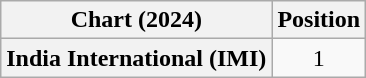<table class="wikitable sortable plainrowheaders" style="text-align:center">
<tr>
<th scope="col">Chart (2024)</th>
<th scope="col">Position</th>
</tr>
<tr>
<th scope="row">India International (IMI)</th>
<td>1</td>
</tr>
</table>
